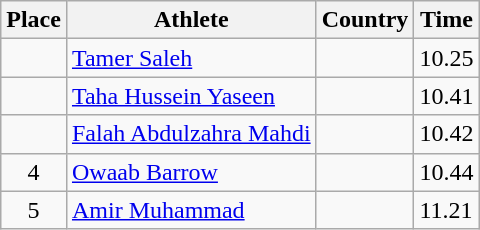<table class="wikitable mw-datatable sortable">
<tr>
<th>Place</th>
<th>Athlete</th>
<th>Country</th>
<th>Time</th>
</tr>
<tr>
<td align=center></td>
<td><a href='#'>Tamer Saleh</a></td>
<td></td>
<td>10.25</td>
</tr>
<tr>
<td align=center></td>
<td><a href='#'>Taha Hussein Yaseen</a></td>
<td></td>
<td>10.41</td>
</tr>
<tr>
<td align=center></td>
<td><a href='#'>Falah Abdulzahra Mahdi</a></td>
<td></td>
<td>10.42</td>
</tr>
<tr>
<td align=center>4</td>
<td><a href='#'>Owaab Barrow</a></td>
<td></td>
<td>10.44</td>
</tr>
<tr>
<td align=center>5</td>
<td><a href='#'>Amir Muhammad</a></td>
<td></td>
<td>11.21</td>
</tr>
</table>
